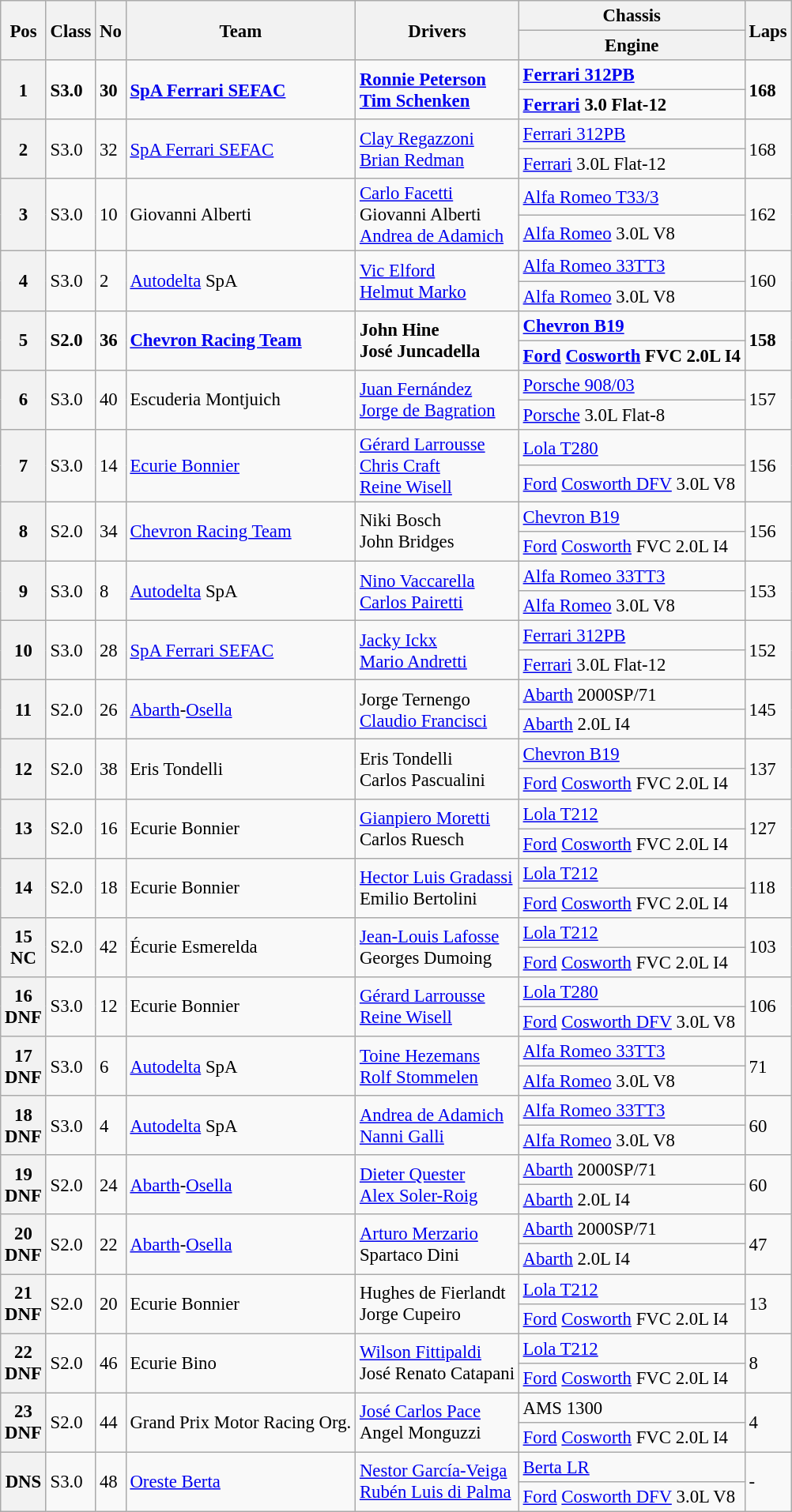<table class="wikitable" style="font-size: 95%;">
<tr>
<th rowspan=2>Pos</th>
<th rowspan=2>Class</th>
<th rowspan=2>No</th>
<th rowspan=2>Team</th>
<th rowspan=2>Drivers</th>
<th>Chassis</th>
<th rowspan=2>Laps</th>
</tr>
<tr>
<th>Engine</th>
</tr>
<tr style="font-weight:bold">
<th rowspan=2>1</th>
<td rowspan=2>S3.0</td>
<td rowspan=2>30</td>
<td rowspan=2> <a href='#'>SpA Ferrari SEFAC</a></td>
<td rowspan=2> <a href='#'>Ronnie Peterson</a><br> <a href='#'>Tim Schenken</a></td>
<td><a href='#'>Ferrari 312PB</a></td>
<td rowspan=2>168</td>
</tr>
<tr style="font-weight:bold">
<td><a href='#'>Ferrari</a> 3.0 Flat-12</td>
</tr>
<tr>
<th rowspan=2>2</th>
<td rowspan=2>S3.0</td>
<td rowspan=2>32</td>
<td rowspan=2> <a href='#'>SpA Ferrari SEFAC</a></td>
<td rowspan=2> <a href='#'>Clay Regazzoni</a><br> <a href='#'>Brian Redman</a></td>
<td><a href='#'>Ferrari 312PB</a></td>
<td rowspan=2>168</td>
</tr>
<tr>
<td><a href='#'>Ferrari</a> 3.0L Flat-12</td>
</tr>
<tr>
<th rowspan=2>3</th>
<td rowspan=2>S3.0</td>
<td rowspan=2>10</td>
<td rowspan=2> Giovanni Alberti</td>
<td rowspan=2> <a href='#'>Carlo Facetti</a><br> Giovanni Alberti<br> <a href='#'>Andrea de Adamich</a></td>
<td><a href='#'>Alfa Romeo T33/3</a></td>
<td rowspan=2>162</td>
</tr>
<tr>
<td><a href='#'>Alfa Romeo</a> 3.0L V8</td>
</tr>
<tr>
<th rowspan=2>4</th>
<td rowspan=2>S3.0</td>
<td rowspan=2>2</td>
<td rowspan=2> <a href='#'>Autodelta</a> SpA</td>
<td rowspan=2> <a href='#'>Vic Elford</a><br> <a href='#'>Helmut Marko</a></td>
<td><a href='#'>Alfa Romeo 33TT3</a></td>
<td rowspan=2>160</td>
</tr>
<tr>
<td><a href='#'>Alfa Romeo</a> 3.0L V8</td>
</tr>
<tr style="font-weight:bold">
<th rowspan=2>5</th>
<td rowspan=2>S2.0</td>
<td rowspan=2>36</td>
<td rowspan=2> <a href='#'>Chevron Racing Team</a></td>
<td rowspan=2> John Hine<br> José Juncadella</td>
<td><a href='#'>Chevron B19</a></td>
<td rowspan=2>158</td>
</tr>
<tr style="font-weight:bold">
<td><a href='#'>Ford</a> <a href='#'>Cosworth</a> FVC 2.0L I4</td>
</tr>
<tr>
<th rowspan=2>6</th>
<td rowspan=2>S3.0</td>
<td rowspan=2>40</td>
<td rowspan=2> Escuderia Montjuich</td>
<td rowspan=2> <a href='#'>Juan Fernández</a><br> <a href='#'>Jorge de Bagration</a></td>
<td><a href='#'>Porsche 908/03</a></td>
<td rowspan=2>157</td>
</tr>
<tr>
<td><a href='#'>Porsche</a> 3.0L Flat-8</td>
</tr>
<tr>
<th rowspan=2>7</th>
<td rowspan=2>S3.0</td>
<td rowspan=2>14</td>
<td rowspan=2> <a href='#'>Ecurie Bonnier</a></td>
<td rowspan=2> <a href='#'>Gérard Larrousse</a><br> <a href='#'>Chris Craft</a><br> <a href='#'>Reine Wisell</a></td>
<td><a href='#'>Lola T280</a></td>
<td rowspan=2>156</td>
</tr>
<tr>
<td><a href='#'>Ford</a> <a href='#'>Cosworth DFV</a> 3.0L V8</td>
</tr>
<tr>
<th rowspan=2>8</th>
<td rowspan=2>S2.0</td>
<td rowspan=2>34</td>
<td rowspan=2> <a href='#'>Chevron Racing Team</a></td>
<td rowspan=2> Niki Bosch<br> John Bridges</td>
<td><a href='#'>Chevron B19</a></td>
<td rowspan=2>156</td>
</tr>
<tr>
<td><a href='#'>Ford</a> <a href='#'>Cosworth</a> FVC 2.0L I4</td>
</tr>
<tr>
<th rowspan=2>9</th>
<td rowspan=2>S3.0</td>
<td rowspan=2>8</td>
<td rowspan=2> <a href='#'>Autodelta</a> SpA</td>
<td rowspan=2> <a href='#'>Nino Vaccarella</a><br> <a href='#'>Carlos Pairetti</a></td>
<td><a href='#'>Alfa Romeo 33TT3</a></td>
<td rowspan=2>153</td>
</tr>
<tr>
<td><a href='#'>Alfa Romeo</a> 3.0L V8</td>
</tr>
<tr>
<th rowspan=2>10</th>
<td rowspan=2>S3.0</td>
<td rowspan=2>28</td>
<td rowspan=2> <a href='#'>SpA Ferrari SEFAC</a></td>
<td rowspan=2> <a href='#'>Jacky Ickx</a><br> <a href='#'>Mario Andretti</a></td>
<td><a href='#'>Ferrari 312PB</a></td>
<td rowspan=2>152</td>
</tr>
<tr>
<td><a href='#'>Ferrari</a> 3.0L Flat-12</td>
</tr>
<tr>
<th rowspan=2>11</th>
<td rowspan=2>S2.0</td>
<td rowspan=2>26</td>
<td rowspan=2> <a href='#'>Abarth</a>-<a href='#'>Osella</a></td>
<td rowspan=2> Jorge Ternengo<br> <a href='#'>Claudio Francisci</a></td>
<td><a href='#'>Abarth</a> 2000SP/71</td>
<td rowspan=2>145</td>
</tr>
<tr>
<td><a href='#'>Abarth</a> 2.0L I4</td>
</tr>
<tr>
<th rowspan=2>12</th>
<td rowspan=2>S2.0</td>
<td rowspan=2>38</td>
<td rowspan=2> Eris Tondelli</td>
<td rowspan=2> Eris Tondelli<br> Carlos Pascualini</td>
<td><a href='#'>Chevron B19</a></td>
<td rowspan=2>137</td>
</tr>
<tr>
<td><a href='#'>Ford</a> <a href='#'>Cosworth</a> FVC 2.0L I4</td>
</tr>
<tr>
<th rowspan=2>13</th>
<td rowspan=2>S2.0</td>
<td rowspan=2>16</td>
<td rowspan=2> Ecurie Bonnier</td>
<td rowspan=2> <a href='#'>Gianpiero Moretti</a><br> Carlos Ruesch</td>
<td><a href='#'>Lola T212</a></td>
<td rowspan=2>127</td>
</tr>
<tr>
<td><a href='#'>Ford</a> <a href='#'>Cosworth</a> FVC 2.0L I4</td>
</tr>
<tr>
<th rowspan=2>14</th>
<td rowspan=2>S2.0</td>
<td rowspan=2>18</td>
<td rowspan=2> Ecurie Bonnier</td>
<td rowspan=2> <a href='#'>Hector Luis Gradassi</a><br> Emilio Bertolini</td>
<td><a href='#'>Lola T212</a></td>
<td rowspan=2>118</td>
</tr>
<tr>
<td><a href='#'>Ford</a> <a href='#'>Cosworth</a> FVC 2.0L I4</td>
</tr>
<tr>
<th rowspan=2>15<br>NC</th>
<td rowspan=2>S2.0</td>
<td rowspan=2>42</td>
<td rowspan=2> Écurie Esmerelda</td>
<td rowspan=2> <a href='#'>Jean-Louis Lafosse</a><br> Georges Dumoing</td>
<td><a href='#'>Lola T212</a></td>
<td rowspan=2>103</td>
</tr>
<tr>
<td><a href='#'>Ford</a> <a href='#'>Cosworth</a> FVC 2.0L I4</td>
</tr>
<tr>
<th rowspan=2>16<br>DNF</th>
<td rowspan=2>S3.0</td>
<td rowspan=2>12</td>
<td rowspan=2> Ecurie Bonnier</td>
<td rowspan=2> <a href='#'>Gérard Larrousse</a><br> <a href='#'>Reine Wisell</a></td>
<td><a href='#'>Lola T280</a></td>
<td rowspan=2>106</td>
</tr>
<tr>
<td><a href='#'>Ford</a> <a href='#'>Cosworth DFV</a> 3.0L V8</td>
</tr>
<tr>
<th rowspan=2>17<br>DNF</th>
<td rowspan=2>S3.0</td>
<td rowspan=2>6</td>
<td rowspan=2> <a href='#'>Autodelta</a> SpA</td>
<td rowspan=2> <a href='#'>Toine Hezemans</a><br> <a href='#'>Rolf Stommelen</a></td>
<td><a href='#'>Alfa Romeo 33TT3</a></td>
<td rowspan=2>71</td>
</tr>
<tr>
<td><a href='#'>Alfa Romeo</a> 3.0L V8</td>
</tr>
<tr>
<th rowspan=2>18<br>DNF</th>
<td rowspan=2>S3.0</td>
<td rowspan=2>4</td>
<td rowspan=2> <a href='#'>Autodelta</a> SpA</td>
<td rowspan=2> <a href='#'>Andrea de Adamich</a><br> <a href='#'>Nanni Galli</a></td>
<td><a href='#'>Alfa Romeo 33TT3</a></td>
<td rowspan=2>60</td>
</tr>
<tr>
<td><a href='#'>Alfa Romeo</a> 3.0L V8</td>
</tr>
<tr>
<th rowspan=2>19<br>DNF</th>
<td rowspan=2>S2.0</td>
<td rowspan=2>24</td>
<td rowspan=2> <a href='#'>Abarth</a>-<a href='#'>Osella</a></td>
<td rowspan=2> <a href='#'>Dieter Quester</a><br> <a href='#'>Alex Soler-Roig</a></td>
<td><a href='#'>Abarth</a> 2000SP/71</td>
<td rowspan=2>60</td>
</tr>
<tr>
<td><a href='#'>Abarth</a> 2.0L I4</td>
</tr>
<tr>
<th rowspan=2>20<br>DNF</th>
<td rowspan=2>S2.0</td>
<td rowspan=2>22</td>
<td rowspan=2> <a href='#'>Abarth</a>-<a href='#'>Osella</a></td>
<td rowspan=2> <a href='#'>Arturo Merzario</a><br> Spartaco Dini</td>
<td><a href='#'>Abarth</a> 2000SP/71</td>
<td rowspan=2>47</td>
</tr>
<tr>
<td><a href='#'>Abarth</a> 2.0L I4</td>
</tr>
<tr>
<th rowspan=2>21<br>DNF</th>
<td rowspan=2>S2.0</td>
<td rowspan=2>20</td>
<td rowspan=2> Ecurie Bonnier</td>
<td rowspan=2> Hughes de Fierlandt<br> Jorge Cupeiro</td>
<td><a href='#'>Lola T212</a></td>
<td rowspan=2>13</td>
</tr>
<tr>
<td><a href='#'>Ford</a> <a href='#'>Cosworth</a> FVC 2.0L I4</td>
</tr>
<tr>
<th rowspan=2>22<br>DNF</th>
<td rowspan=2>S2.0</td>
<td rowspan=2>46</td>
<td rowspan=2> Ecurie Bino</td>
<td rowspan=2> <a href='#'>Wilson Fittipaldi</a><br> José Renato Catapani</td>
<td><a href='#'>Lola T212</a></td>
<td rowspan=2>8</td>
</tr>
<tr>
<td><a href='#'>Ford</a> <a href='#'>Cosworth</a> FVC 2.0L I4</td>
</tr>
<tr>
<th rowspan=2>23<br>DNF</th>
<td rowspan=2>S2.0</td>
<td rowspan=2>44</td>
<td rowspan=2> Grand Prix Motor Racing Org.</td>
<td rowspan=2> <a href='#'>José Carlos Pace</a><br> Angel Monguzzi</td>
<td>AMS 1300</td>
<td rowspan=2>4</td>
</tr>
<tr>
<td><a href='#'>Ford</a> <a href='#'>Cosworth</a> FVC 2.0L I4</td>
</tr>
<tr>
<th rowspan=2>DNS</th>
<td rowspan=2>S3.0</td>
<td rowspan=2>48</td>
<td rowspan=2> <a href='#'>Oreste Berta</a></td>
<td rowspan=2> <a href='#'>Nestor García-Veiga</a><br> <a href='#'>Rubén Luis di Palma</a></td>
<td><a href='#'>Berta LR</a></td>
<td rowspan=2>-</td>
</tr>
<tr>
<td><a href='#'>Ford</a> <a href='#'>Cosworth DFV</a> 3.0L V8</td>
</tr>
</table>
